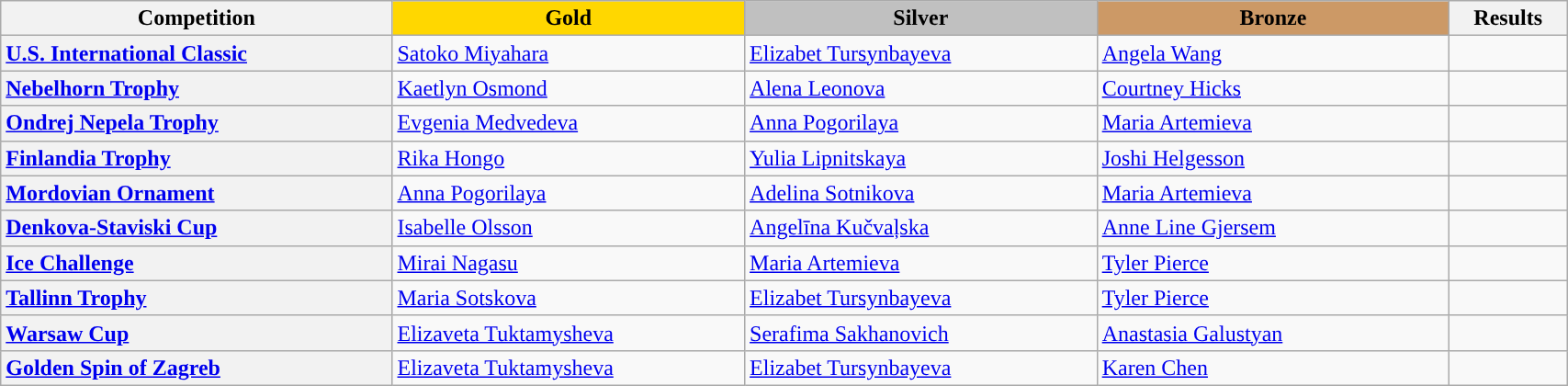<table class="wikitable unsortable" style="text-align:left; width:90%;">
<tr>
<th scope="col" style="text-align:center; width:25%;">Competition</th>
<td scope="col" style="text-align:center; width:22.5%; background:gold"><strong>Gold</strong></td>
<td scope="col" style="text-align:center; width:22.5%; background:silver"><strong>Silver</strong></td>
<td scope="col" style="text-align:center; width:22.5%; background:#c96"><strong>Bronze</strong></td>
<th scope="col" style="text-align:center; width:7.5%;">Results</th>
</tr>
<tr>
<th scope="row" style="text-align:left"> <a href='#'>U.S. International Classic</a></th>
<td> <a href='#'>Satoko Miyahara</a></td>
<td> <a href='#'>Elizabet Tursynbayeva</a></td>
<td> <a href='#'>Angela Wang</a></td>
<td></td>
</tr>
<tr>
<th scope="row" style="text-align:left"> <a href='#'>Nebelhorn Trophy</a></th>
<td> <a href='#'>Kaetlyn Osmond</a></td>
<td> <a href='#'>Alena Leonova</a></td>
<td> <a href='#'>Courtney Hicks</a></td>
<td></td>
</tr>
<tr>
<th scope="row" style="text-align:left"> <a href='#'>Ondrej Nepela Trophy</a></th>
<td> <a href='#'>Evgenia Medvedeva</a></td>
<td> <a href='#'>Anna Pogorilaya</a></td>
<td> <a href='#'>Maria Artemieva</a></td>
<td></td>
</tr>
<tr>
<th scope="row" style="text-align:left"> <a href='#'>Finlandia Trophy</a></th>
<td> <a href='#'>Rika Hongo</a></td>
<td> <a href='#'>Yulia Lipnitskaya</a></td>
<td> <a href='#'>Joshi Helgesson</a></td>
<td></td>
</tr>
<tr>
<th scope="row" style="text-align:left"> <a href='#'>Mordovian Ornament</a></th>
<td> <a href='#'>Anna Pogorilaya</a></td>
<td> <a href='#'>Adelina Sotnikova</a></td>
<td> <a href='#'>Maria Artemieva</a></td>
<td></td>
</tr>
<tr>
<th scope="row" style="text-align:left"> <a href='#'>Denkova-Staviski Cup</a></th>
<td> <a href='#'>Isabelle Olsson</a></td>
<td> <a href='#'>Angelīna Kučvaļska</a></td>
<td> <a href='#'>Anne Line Gjersem</a></td>
<td></td>
</tr>
<tr>
<th scope="row" style="text-align:left"> <a href='#'>Ice Challenge</a></th>
<td> <a href='#'>Mirai Nagasu</a></td>
<td> <a href='#'>Maria Artemieva</a></td>
<td> <a href='#'>Tyler Pierce</a></td>
<td></td>
</tr>
<tr>
<th scope="row" style="text-align:left"> <a href='#'>Tallinn Trophy</a></th>
<td> <a href='#'>Maria Sotskova</a></td>
<td> <a href='#'>Elizabet Tursynbayeva</a></td>
<td> <a href='#'>Tyler Pierce</a></td>
<td></td>
</tr>
<tr>
<th scope="row" style="text-align:left"> <a href='#'>Warsaw Cup</a></th>
<td> <a href='#'>Elizaveta Tuktamysheva</a></td>
<td> <a href='#'>Serafima Sakhanovich</a></td>
<td> <a href='#'>Anastasia Galustyan</a></td>
<td></td>
</tr>
<tr>
<th scope="row" style="text-align:left"> <a href='#'>Golden Spin of Zagreb</a></th>
<td> <a href='#'>Elizaveta Tuktamysheva</a></td>
<td> <a href='#'>Elizabet Tursynbayeva</a></td>
<td> <a href='#'>Karen Chen</a></td>
<td></td>
</tr>
</table>
